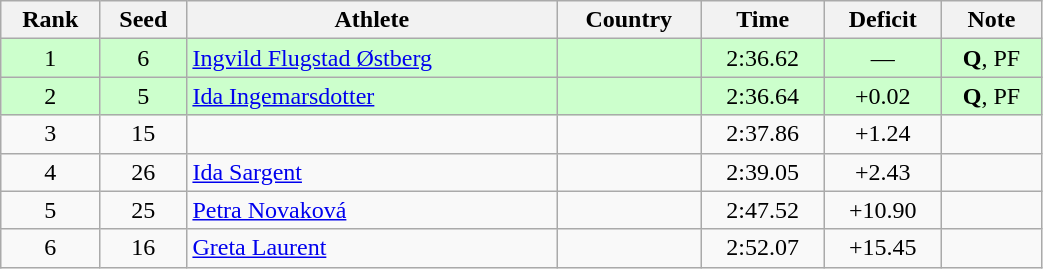<table class="wikitable sortable" style="text-align:center" width=55%>
<tr>
<th>Rank</th>
<th>Seed</th>
<th>Athlete</th>
<th>Country</th>
<th>Time</th>
<th>Deficit</th>
<th>Note</th>
</tr>
<tr bgcolor="#ccffcc">
<td>1</td>
<td>6</td>
<td align="left"><a href='#'>Ingvild Flugstad Østberg</a></td>
<td align="left"></td>
<td>2:36.62</td>
<td>—</td>
<td><strong>Q</strong>, PF</td>
</tr>
<tr bgcolor="#ccffcc">
<td>2</td>
<td>5</td>
<td align="left"><a href='#'>Ida Ingemarsdotter</a></td>
<td align="left"></td>
<td>2:36.64</td>
<td>+0.02</td>
<td><strong>Q</strong>, PF</td>
</tr>
<tr>
<td>3</td>
<td>15</td>
<td align="left"></td>
<td align="left"></td>
<td>2:37.86</td>
<td>+1.24</td>
<td></td>
</tr>
<tr>
<td>4</td>
<td>26</td>
<td align="left"><a href='#'>Ida Sargent</a></td>
<td align="left"></td>
<td>2:39.05</td>
<td>+2.43</td>
<td></td>
</tr>
<tr>
<td>5</td>
<td>25</td>
<td align="left"><a href='#'>Petra Novaková</a></td>
<td align="left"></td>
<td>2:47.52</td>
<td>+10.90</td>
<td></td>
</tr>
<tr>
<td>6</td>
<td>16</td>
<td align="left"><a href='#'>Greta Laurent</a></td>
<td align="left"></td>
<td>2:52.07</td>
<td>+15.45</td>
<td></td>
</tr>
</table>
